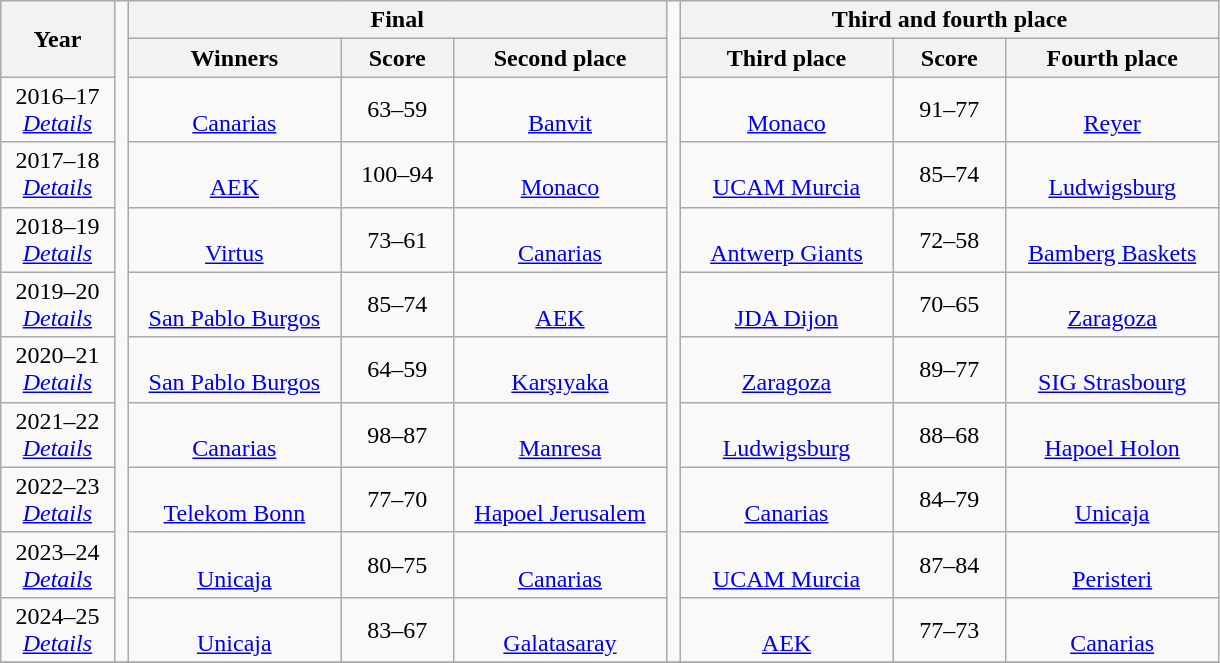<table class="wikitable" style="text-align: center;">
<tr>
<th rowspan="2" style="width:8%;">Year</th>
<td rowspan="11" style="width:1%;"></td>
<th colspan=3>Final</th>
<td rowspan="11" style="width:1%;"></td>
<th colspan="3">Third and fourth place</th>
</tr>
<tr>
<th width=15%>Winners</th>
<th width=8%>Score</th>
<th width=15%>Second place</th>
<th width=15%>Third place</th>
<th width=8%>Score</th>
<th width=15%>Fourth place</th>
</tr>
<tr>
<td>2016–17<br><em><a href='#'>Details</a></em></td>
<td><br>  <a href='#'>Canarias</a></td>
<td>63–59</td>
<td><br> <a href='#'>Banvit</a></td>
<td><br> <a href='#'>Monaco</a></td>
<td>91–77</td>
<td><br> <a href='#'>Reyer</a></td>
</tr>
<tr>
<td>2017–18<br><em><a href='#'>Details</a></em></td>
<td><br> <a href='#'>AEK</a></td>
<td>100–94</td>
<td><br> <a href='#'>Monaco</a></td>
<td><br>  <a href='#'>UCAM Murcia</a></td>
<td>85–74</td>
<td><br>  <a href='#'>Ludwigsburg</a></td>
</tr>
<tr>
<td>2018–19<br><em><a href='#'>Details</a></em></td>
<td><br> <a href='#'>Virtus</a></td>
<td>73–61</td>
<td><br> <a href='#'>Canarias</a></td>
<td><br> <a href='#'>Antwerp Giants</a></td>
<td>72–58</td>
<td><br> <a href='#'>Bamberg Baskets</a></td>
</tr>
<tr>
<td>2019–20<br><em><a href='#'>Details</a></em></td>
<td><br> <a href='#'>San Pablo Burgos</a></td>
<td>85–74</td>
<td><br> <a href='#'>AEK</a></td>
<td><br> <a href='#'>JDA Dijon</a></td>
<td>70–65</td>
<td><br> <a href='#'>Zaragoza</a></td>
</tr>
<tr>
<td>2020–21<br><em><a href='#'>Details</a></em></td>
<td><br> <a href='#'>San Pablo Burgos</a></td>
<td>64–59</td>
<td><br> <a href='#'>Karşıyaka</a></td>
<td><br> <a href='#'>Zaragoza</a></td>
<td>89–77</td>
<td><br> <a href='#'>SIG Strasbourg</a></td>
</tr>
<tr>
<td>2021–22<br><em><a href='#'>Details</a></em></td>
<td><br> <a href='#'>Canarias</a></td>
<td>98–87</td>
<td><br> <a href='#'>Manresa</a></td>
<td><br> <a href='#'>Ludwigsburg</a></td>
<td>88–68</td>
<td><br> <a href='#'>Hapoel Holon</a></td>
</tr>
<tr>
<td>2022–23<br><em><a href='#'>Details</a></em></td>
<td><br> <a href='#'>Telekom Bonn</a></td>
<td>77–70</td>
<td><br> <a href='#'>Hapoel Jerusalem</a></td>
<td><br> <a href='#'>Canarias</a></td>
<td>84–79</td>
<td><br> <a href='#'>Unicaja</a></td>
</tr>
<tr>
<td>2023–24<br><em><a href='#'>Details</a></em></td>
<td> <br> <a href='#'>Unicaja</a></td>
<td>80–75</td>
<td> <br> <a href='#'>Canarias</a></td>
<td> <br> <a href='#'>UCAM Murcia</a></td>
<td>87–84</td>
<td> <br> <a href='#'>Peristeri</a></td>
</tr>
<tr>
<td>2024–25<br><em><a href='#'>Details</a></em></td>
<td> <br> <a href='#'>Unicaja</a></td>
<td>83–67</td>
<td> <br> <a href='#'>Galatasaray</a></td>
<td> <br> <a href='#'>AEK</a></td>
<td>77–73</td>
<td> <br> <a href='#'>Canarias</a></td>
</tr>
<tr>
</tr>
</table>
